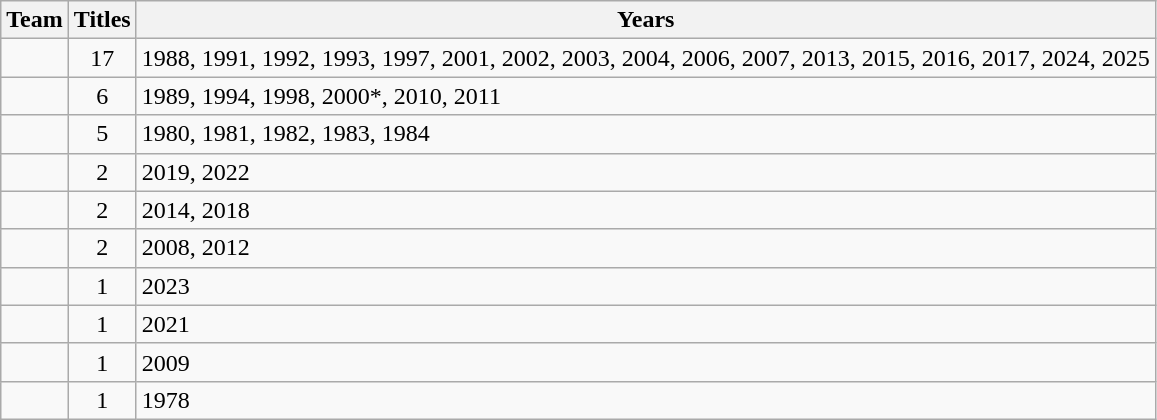<table class="wikitable sortable" style="text-align:center">
<tr>
<th>Team</th>
<th>Titles</th>
<th>Years</th>
</tr>
<tr>
<td style=><strong></strong></td>
<td>17</td>
<td align=left>1988, 1991, 1992, 1993, 1997, 2001, 2002, 2003, 2004, 2006, 2007, 2013, 2015, 2016, 2017, 2024, 2025</td>
</tr>
<tr>
<td style=><strong></strong></td>
<td>6</td>
<td align=left>1989, 1994, 1998, 2000*, 2010, 2011</td>
</tr>
<tr>
<td style=><strong></strong></td>
<td>5</td>
<td align=left>1980, 1981, 1982, 1983, 1984</td>
</tr>
<tr>
<td style=><strong></strong></td>
<td>2</td>
<td align=left>2019, 2022</td>
</tr>
<tr>
<td style=><strong></strong></td>
<td>2</td>
<td align=left>2014, 2018</td>
</tr>
<tr>
<td style=><strong></strong></td>
<td>2</td>
<td align=left>2008, 2012</td>
</tr>
<tr>
<td style=><strong></strong></td>
<td>1</td>
<td align=left>2023</td>
</tr>
<tr>
<td style=><strong></strong></td>
<td>1</td>
<td align=left>2021</td>
</tr>
<tr>
<td style=><strong></strong></td>
<td>1</td>
<td align=left>2009</td>
</tr>
<tr>
<td style=><strong></strong></td>
<td>1</td>
<td align=left>1978</td>
</tr>
</table>
